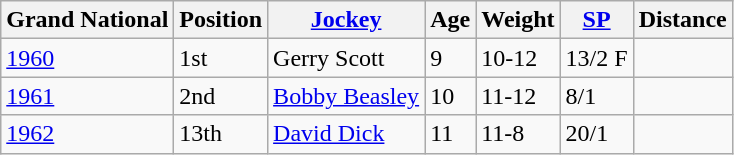<table class="wikitable sortable">
<tr>
<th>Grand National</th>
<th>Position</th>
<th><a href='#'>Jockey</a></th>
<th>Age</th>
<th>Weight</th>
<th><a href='#'>SP</a></th>
<th>Distance</th>
</tr>
<tr>
<td><a href='#'>1960</a></td>
<td>1st</td>
<td>Gerry Scott</td>
<td>9</td>
<td>10-12</td>
<td>13/2 F</td>
<td></td>
</tr>
<tr>
<td><a href='#'>1961</a></td>
<td>2nd</td>
<td><a href='#'>Bobby Beasley</a></td>
<td>10</td>
<td>11-12</td>
<td>8/1</td>
<td></td>
</tr>
<tr>
<td><a href='#'>1962</a></td>
<td>13th</td>
<td><a href='#'>David Dick</a></td>
<td>11</td>
<td>11-8</td>
<td>20/1</td>
<td></td>
</tr>
</table>
